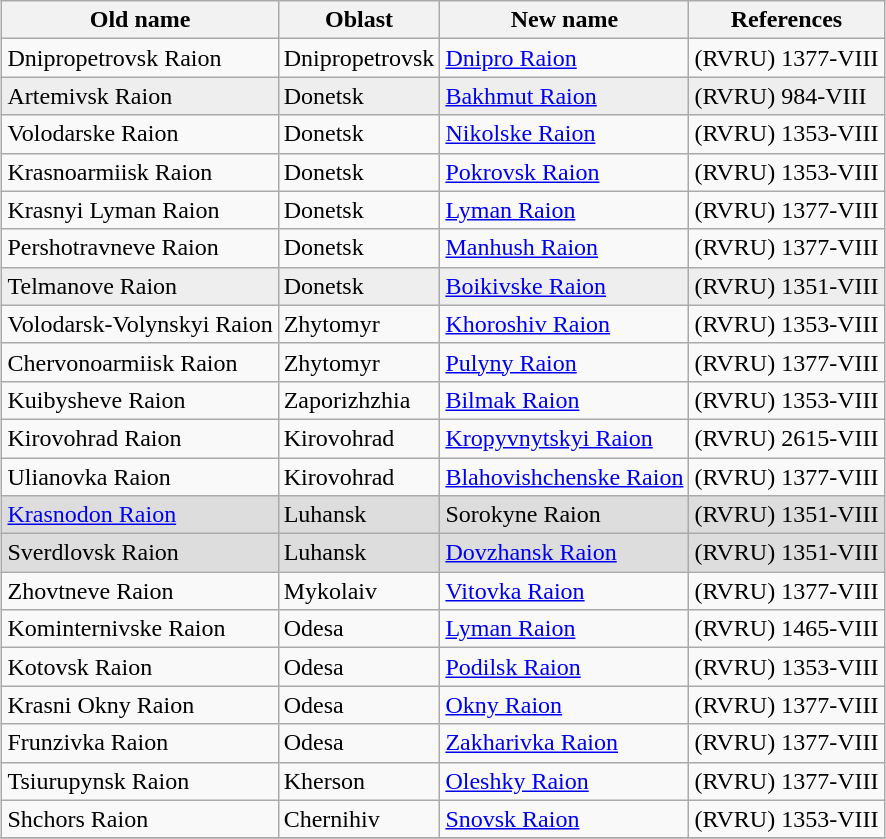<table class="wikitable sortable" style="margin-left:auto;margin-right:auto">
<tr>
<th>Old name</th>
<th>Oblast</th>
<th>New name</th>
<th>References</th>
</tr>
<tr>
<td>Dnipropetrovsk Raion</td>
<td>Dnipropetrovsk</td>
<td><a href='#'>Dnipro Raion</a></td>
<td>(RVRU) 1377-VIII</td>
</tr>
<tr bgcolor=#eeeeee>
<td>Artemivsk Raion</td>
<td>Donetsk</td>
<td><a href='#'>Bakhmut Raion</a></td>
<td>(RVRU) 984-VIII</td>
</tr>
<tr>
<td>Volodarske Raion</td>
<td>Donetsk</td>
<td><a href='#'>Nikolske Raion</a></td>
<td>(RVRU) 1353-VIII</td>
</tr>
<tr>
<td>Krasnoarmiisk Raion</td>
<td>Donetsk</td>
<td><a href='#'>Pokrovsk Raion</a></td>
<td>(RVRU) 1353-VIII</td>
</tr>
<tr>
<td>Krasnyi Lyman Raion</td>
<td>Donetsk</td>
<td><a href='#'>Lyman Raion</a></td>
<td>(RVRU) 1377-VIII</td>
</tr>
<tr>
<td>Pershotravneve Raion</td>
<td>Donetsk</td>
<td><a href='#'>Manhush Raion</a></td>
<td>(RVRU) 1377-VIII</td>
</tr>
<tr bgcolor=#eeeeee>
<td>Telmanove Raion</td>
<td>Donetsk</td>
<td><a href='#'>Boikivske Raion</a></td>
<td>(RVRU) 1351-VIII</td>
</tr>
<tr>
<td>Volodarsk-Volynskyi Raion</td>
<td>Zhytomyr</td>
<td><a href='#'>Khoroshiv Raion</a></td>
<td>(RVRU) 1353-VIII</td>
</tr>
<tr>
<td>Chervonoarmiisk Raion</td>
<td>Zhytomyr</td>
<td><a href='#'>Pulyny Raion</a></td>
<td>(RVRU) 1377-VIII</td>
</tr>
<tr>
<td>Kuibysheve Raion</td>
<td>Zaporizhzhia</td>
<td><a href='#'>Bilmak Raion</a></td>
<td>(RVRU) 1353-VIII</td>
</tr>
<tr>
<td>Kirovohrad Raion</td>
<td>Kirovohrad</td>
<td><a href='#'>Kropyvnytskyi Raion</a></td>
<td>(RVRU) 2615-VIII</td>
</tr>
<tr>
<td>Ulianovka Raion</td>
<td>Kirovohrad</td>
<td><a href='#'>Blahovishchenske Raion</a></td>
<td>(RVRU) 1377-VIII</td>
</tr>
<tr bgcolor=#dddddd>
<td><a href='#'>Krasnodon Raion</a></td>
<td>Luhansk</td>
<td>Sorokyne Raion</td>
<td>(RVRU) 1351-VIII</td>
</tr>
<tr bgcolor=#dddddd>
<td>Sverdlovsk Raion</td>
<td>Luhansk</td>
<td><a href='#'>Dovzhansk Raion</a></td>
<td>(RVRU) 1351-VIII</td>
</tr>
<tr>
<td>Zhovtneve Raion</td>
<td>Mykolaiv</td>
<td><a href='#'>Vitovka Raion</a></td>
<td>(RVRU) 1377-VIII</td>
</tr>
<tr>
<td>Kominternivske Raion</td>
<td>Odesa</td>
<td><a href='#'>Lyman Raion</a></td>
<td>(RVRU) 1465-VIII</td>
</tr>
<tr>
<td>Kotovsk Raion</td>
<td>Odesa</td>
<td><a href='#'>Podilsk Raion</a></td>
<td>(RVRU) 1353-VIII</td>
</tr>
<tr>
<td>Krasni Okny Raion</td>
<td>Odesa</td>
<td><a href='#'>Okny Raion</a></td>
<td>(RVRU) 1377-VIII</td>
</tr>
<tr>
<td>Frunzivka Raion</td>
<td>Odesa</td>
<td><a href='#'>Zakharivka Raion</a></td>
<td>(RVRU) 1377-VIII</td>
</tr>
<tr>
<td>Tsiurupynsk Raion</td>
<td>Kherson</td>
<td><a href='#'>Oleshky Raion</a></td>
<td>(RVRU) 1377-VIII</td>
</tr>
<tr>
<td>Shchors Raion</td>
<td>Chernihiv</td>
<td><a href='#'>Snovsk Raion</a></td>
<td>(RVRU) 1353-VIII</td>
</tr>
<tr>
</tr>
</table>
